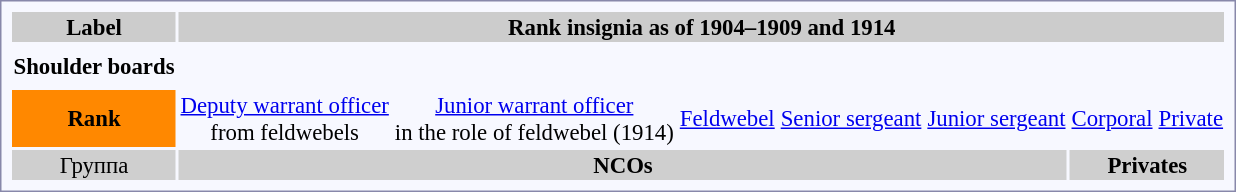<table style="border:1px solid #8888aa; background-color:#f7f8ff; padding:5px; font-size:95%; margin: 12px 12px 12px 12px;">
<tr bgcolor="#CCCCCC">
<th>Label</th>
<th colspan=9>Rank insignia as of 1904–1909 and 1914</th>
</tr>
<tr align="center">
<th></th>
<th rowspan=3></th>
<th rowspan=3></th>
<td rowspan=3></td>
<td rowspan=3></td>
<td rowspan=3></td>
<td rowspan=3></td>
<td rowspan=3></td>
</tr>
<tr align="center">
<th rowspan=1>Shoulder boards</th>
</tr>
<tr align="center">
<th></th>
</tr>
<tr align="center">
<th style="background:#ff8800; color:black;">Rank</th>
<td><a href='#'>Deputy warrant officer</a><br>from feldwebels</td>
<td><a href='#'>Junior warrant officer</a><br>in the role of feldwebel (1914)</td>
<td><a href='#'>Feldwebel</a></td>
<td><a href='#'>Senior sergeant</a></td>
<td><a href='#'>Junior sergeant</a></td>
<td><a href='#'>Corporal</a></td>
<td><a href='#'>Private</a></td>
</tr>
<tr align="center" style="background:#cfcfcf;">
<td>Группа</td>
<td colspan=5><strong>NCOs</strong></td>
<td colspan=2><strong>Privates </strong></td>
</tr>
</table>
